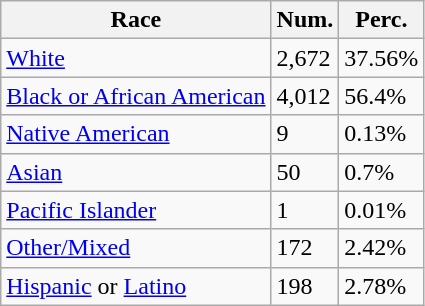<table class="wikitable">
<tr>
<th>Race</th>
<th>Num.</th>
<th>Perc.</th>
</tr>
<tr>
<td><a href='#'>White</a></td>
<td>2,672</td>
<td>37.56%</td>
</tr>
<tr>
<td><a href='#'>Black or African American</a></td>
<td>4,012</td>
<td>56.4%</td>
</tr>
<tr>
<td><a href='#'>Native American</a></td>
<td>9</td>
<td>0.13%</td>
</tr>
<tr>
<td><a href='#'>Asian</a></td>
<td>50</td>
<td>0.7%</td>
</tr>
<tr>
<td><a href='#'>Pacific Islander</a></td>
<td>1</td>
<td>0.01%</td>
</tr>
<tr>
<td><a href='#'>Other/Mixed</a></td>
<td>172</td>
<td>2.42%</td>
</tr>
<tr>
<td><a href='#'>Hispanic</a> or <a href='#'>Latino</a></td>
<td>198</td>
<td>2.78%</td>
</tr>
</table>
